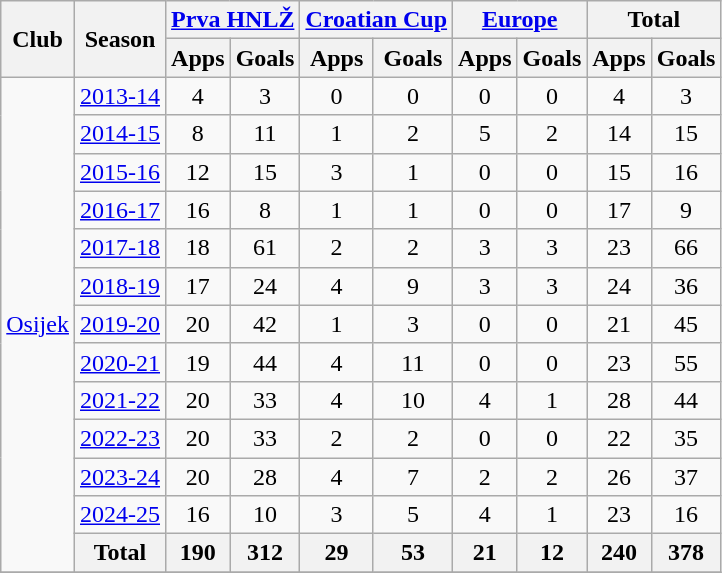<table class="wikitable" style="font-size:100%; text-align: center;">
<tr>
<th rowspan=2>Club</th>
<th rowspan=2>Season</th>
<th colspan=2><a href='#'>Prva HNLŽ</a></th>
<th colspan=2><a href='#'>Croatian Cup</a></th>
<th colspan=2><a href='#'>Europe</a></th>
<th colspan=2>Total</th>
</tr>
<tr>
<th>Apps</th>
<th>Goals</th>
<th>Apps</th>
<th>Goals</th>
<th>Apps</th>
<th>Goals</th>
<th>Apps</th>
<th>Goals</th>
</tr>
<tr>
<td rowspan=13><a href='#'>Osijek</a></td>
<td><a href='#'>2013-14</a></td>
<td>4</td>
<td>3</td>
<td>0</td>
<td>0</td>
<td>0</td>
<td>0</td>
<td>4</td>
<td>3</td>
</tr>
<tr>
<td><a href='#'>2014-15</a></td>
<td>8</td>
<td>11</td>
<td>1</td>
<td>2</td>
<td>5</td>
<td>2</td>
<td>14</td>
<td>15</td>
</tr>
<tr>
<td><a href='#'>2015-16</a></td>
<td>12</td>
<td>15</td>
<td>3</td>
<td>1</td>
<td>0</td>
<td>0</td>
<td>15</td>
<td>16</td>
</tr>
<tr>
<td><a href='#'>2016-17</a></td>
<td>16</td>
<td>8</td>
<td>1</td>
<td>1</td>
<td>0</td>
<td>0</td>
<td>17</td>
<td>9</td>
</tr>
<tr>
<td><a href='#'>2017-18</a></td>
<td>18</td>
<td>61</td>
<td>2</td>
<td>2</td>
<td>3</td>
<td>3</td>
<td>23</td>
<td>66</td>
</tr>
<tr>
<td><a href='#'>2018-19</a></td>
<td>17</td>
<td>24</td>
<td>4</td>
<td>9</td>
<td>3</td>
<td>3</td>
<td>24</td>
<td>36</td>
</tr>
<tr>
<td><a href='#'>2019-20</a></td>
<td>20</td>
<td>42</td>
<td>1</td>
<td>3</td>
<td>0</td>
<td>0</td>
<td>21</td>
<td>45</td>
</tr>
<tr>
<td><a href='#'>2020-21</a></td>
<td>19</td>
<td>44</td>
<td>4</td>
<td>11</td>
<td>0</td>
<td>0</td>
<td>23</td>
<td>55</td>
</tr>
<tr>
<td><a href='#'>2021-22</a></td>
<td>20</td>
<td>33</td>
<td>4</td>
<td>10</td>
<td>4</td>
<td>1</td>
<td>28</td>
<td>44</td>
</tr>
<tr>
<td><a href='#'>2022-23</a></td>
<td>20</td>
<td>33</td>
<td>2</td>
<td>2</td>
<td>0</td>
<td>0</td>
<td>22</td>
<td>35</td>
</tr>
<tr>
<td><a href='#'>2023-24</a></td>
<td>20</td>
<td>28</td>
<td>4</td>
<td>7</td>
<td>2</td>
<td>2</td>
<td>26</td>
<td>37</td>
</tr>
<tr>
<td><a href='#'>2024-25</a></td>
<td>16</td>
<td>10</td>
<td>3</td>
<td>5</td>
<td>4</td>
<td>1</td>
<td>23</td>
<td>16</td>
</tr>
<tr>
<th>Total</th>
<th>190</th>
<th>312</th>
<th>29</th>
<th>53</th>
<th>21</th>
<th>12</th>
<th>240</th>
<th>378</th>
</tr>
<tr>
</tr>
</table>
